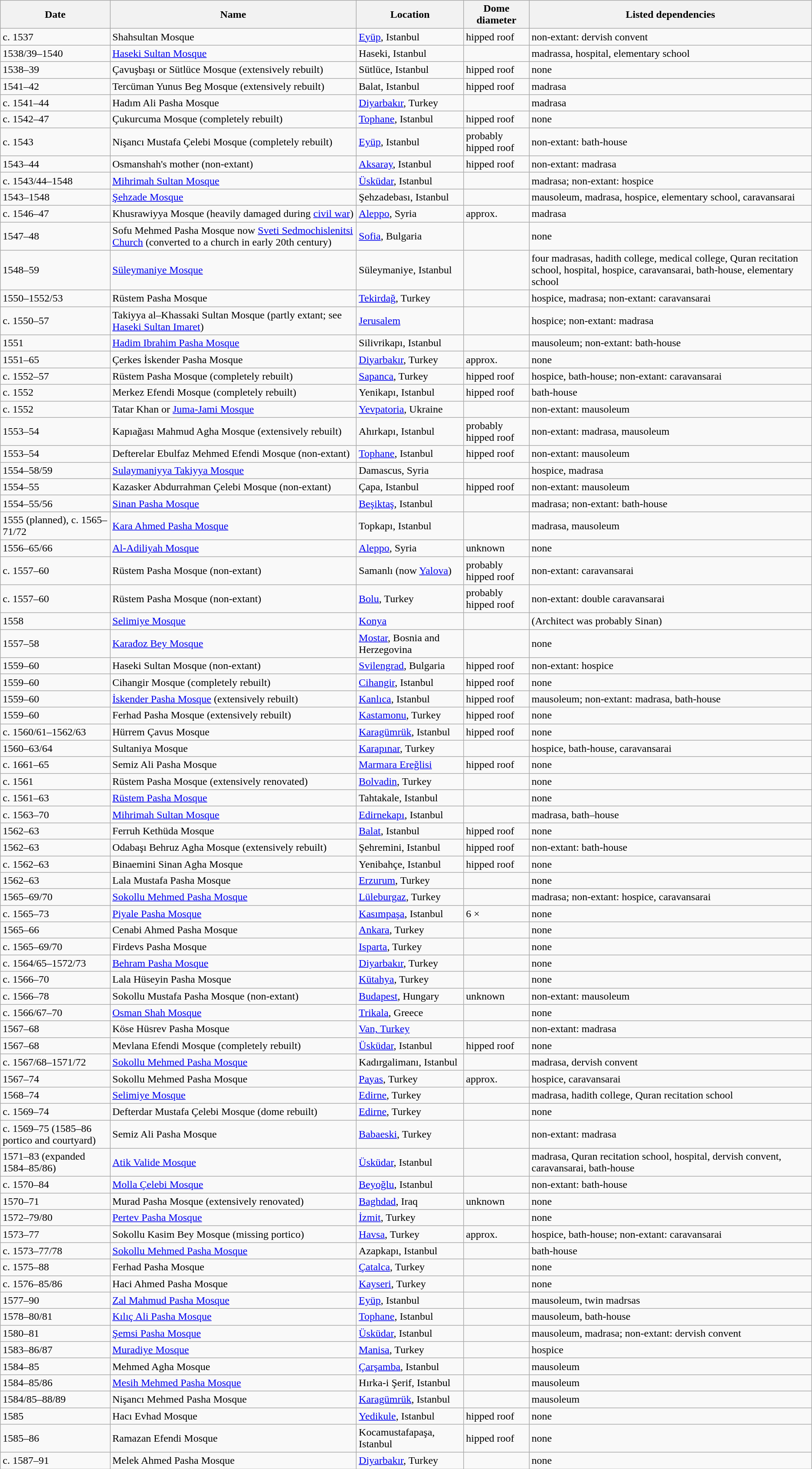<table class="wikitable">
<tr>
<th>Date</th>
<th>Name</th>
<th>Location</th>
<th>Dome diameter</th>
<th>Listed dependencies</th>
</tr>
<tr>
<td>c. 1537</td>
<td>Shahsultan Mosque</td>
<td><a href='#'>Eyüp</a>, Istanbul</td>
<td>hipped roof</td>
<td>non-extant: dervish convent</td>
</tr>
<tr>
<td>1538/39–1540</td>
<td><a href='#'> Haseki Sultan Mosque</a></td>
<td>Haseki, Istanbul</td>
<td></td>
<td>madrassa, hospital, elementary school</td>
</tr>
<tr>
<td>1538–39</td>
<td>Çavuşbaşı or Sütlüce Mosque (extensively rebuilt)</td>
<td>Sütlüce, Istanbul</td>
<td>hipped roof</td>
<td>none</td>
</tr>
<tr>
<td>1541–42</td>
<td>Tercüman Yunus Beg Mosque (extensively rebuilt)</td>
<td>Balat, Istanbul</td>
<td>hipped roof</td>
<td>madrasa</td>
</tr>
<tr>
<td>c. 1541–44</td>
<td>Hadım Ali Pasha Mosque</td>
<td><a href='#'>Diyarbakır</a>, Turkey</td>
<td></td>
<td>madrasa</td>
</tr>
<tr>
<td>c. 1542–47</td>
<td>Çukurcuma Mosque (completely rebuilt)</td>
<td><a href='#'>Tophane</a>, Istanbul</td>
<td>hipped roof</td>
<td>none</td>
</tr>
<tr>
<td>c. 1543</td>
<td>Nişancı Mustafa Çelebi Mosque (completely rebuilt)</td>
<td><a href='#'>Eyüp</a>, Istanbul</td>
<td>probably hipped roof</td>
<td>non-extant: bath-house</td>
</tr>
<tr>
<td>1543–44</td>
<td>Osmanshah's mother (non-extant)</td>
<td><a href='#'>Aksaray</a>, Istanbul</td>
<td>hipped roof</td>
<td>non-extant: madrasa</td>
</tr>
<tr>
<td>c. 1543/44–1548</td>
<td><a href='#'>Mihrimah Sultan Mosque</a></td>
<td><a href='#'>Üsküdar</a>, Istanbul</td>
<td></td>
<td>madrasa; non-extant: hospice</td>
</tr>
<tr>
<td>1543–1548</td>
<td><a href='#'>Şehzade Mosque</a></td>
<td>Şehzadebası, Istanbul</td>
<td></td>
<td>mausoleum, madrasa, hospice, elementary school, caravansarai</td>
</tr>
<tr>
<td>c. 1546–47</td>
<td>Khusrawiyya Mosque (heavily damaged during <a href='#'>civil war</a>)</td>
<td><a href='#'>Aleppo</a>, Syria</td>
<td>approx. </td>
<td>madrasa</td>
</tr>
<tr>
<td>1547–48</td>
<td>Sofu Mehmed Pasha Mosque now <a href='#'>Sveti Sedmochislenitsi Church</a> (converted to a church in early 20th century)</td>
<td><a href='#'>Sofia</a>, Bulgaria</td>
<td></td>
<td>none</td>
</tr>
<tr>
<td>1548–59</td>
<td><a href='#'>Süleymaniye Mosque</a></td>
<td>Süleymaniye, Istanbul</td>
<td></td>
<td>four madrasas, hadith college, medical college, Quran recitation school, hospital, hospice, caravansarai, bath-house, elementary school</td>
</tr>
<tr>
<td>1550–1552/53</td>
<td>Rüstem Pasha Mosque</td>
<td><a href='#'>Tekirdağ</a>, Turkey</td>
<td></td>
<td>hospice, madrasa; non-extant: caravansarai</td>
</tr>
<tr>
<td>c. 1550–57</td>
<td>Takiyya al–Khassaki Sultan Mosque (partly extant; see <a href='#'>Haseki Sultan Imaret</a>)</td>
<td><a href='#'>Jerusalem</a></td>
<td></td>
<td>hospice; non-extant: madrasa</td>
</tr>
<tr>
<td>1551</td>
<td><a href='#'>Hadim Ibrahim Pasha Mosque</a></td>
<td>Silivrikapı, Istanbul</td>
<td></td>
<td>mausoleum; non-extant: bath-house</td>
</tr>
<tr>
<td>1551–65</td>
<td>Çerkes İskender Pasha Mosque</td>
<td><a href='#'>Diyarbakır</a>, Turkey</td>
<td>approx. </td>
<td>none</td>
</tr>
<tr>
<td>c. 1552–57</td>
<td>Rüstem Pasha Mosque (completely rebuilt)</td>
<td><a href='#'>Sapanca</a>, Turkey</td>
<td>hipped roof</td>
<td>hospice, bath-house; non-extant: caravansarai</td>
</tr>
<tr>
<td>c. 1552</td>
<td>Merkez Efendi Mosque (completely rebuilt)</td>
<td>Yenikapı, Istanbul</td>
<td>hipped roof</td>
<td>bath-house</td>
</tr>
<tr>
<td>c. 1552</td>
<td>Tatar Khan or <a href='#'>Juma-Jami Mosque</a></td>
<td><a href='#'>Yevpatoria</a>, Ukraine</td>
<td></td>
<td>non-extant: mausoleum</td>
</tr>
<tr>
<td>1553–54</td>
<td>Kapıağası Mahmud Agha Mosque (extensively rebuilt)</td>
<td>Ahırkapı, Istanbul</td>
<td>probably hipped roof</td>
<td>non-extant: madrasa, mausoleum</td>
</tr>
<tr>
<td>1553–54</td>
<td>Defterelar Ebulfaz Mehmed Efendi Mosque (non-extant)</td>
<td><a href='#'>Tophane</a>, Istanbul</td>
<td>hipped roof</td>
<td>non-extant: mausoleum</td>
</tr>
<tr>
<td>1554–58/59</td>
<td><a href='#'>Sulaymaniyya Takiyya Mosque</a></td>
<td>Damascus, Syria</td>
<td></td>
<td>hospice, madrasa</td>
</tr>
<tr>
<td>1554–55</td>
<td>Kazasker Abdurrahman Çelebi Mosque (non-extant)</td>
<td>Çapa, Istanbul</td>
<td>hipped roof</td>
<td>non-extant: mausoleum</td>
</tr>
<tr>
<td>1554–55/56</td>
<td><a href='#'>Sinan Pasha Mosque</a></td>
<td><a href='#'>Beşiktaş</a>, Istanbul</td>
<td></td>
<td>madrasa; non-extant: bath-house</td>
</tr>
<tr>
<td>1555 (planned), c. 1565–71/72</td>
<td><a href='#'>Kara Ahmed Pasha Mosque</a></td>
<td>Topkapı, Istanbul</td>
<td></td>
<td>madrasa, mausoleum</td>
</tr>
<tr>
<td>1556–65/66</td>
<td><a href='#'>Al-Adiliyah Mosque</a></td>
<td><a href='#'>Aleppo</a>, Syria</td>
<td>unknown</td>
<td>none</td>
</tr>
<tr>
<td>c. 1557–60</td>
<td>Rüstem Pasha Mosque (non-extant)</td>
<td>Samanlı (now <a href='#'>Yalova</a>)</td>
<td>probably hipped roof</td>
<td>non-extant: caravansarai</td>
</tr>
<tr>
<td>c. 1557–60</td>
<td>Rüstem Pasha Mosque (non-extant)</td>
<td><a href='#'>Bolu</a>, Turkey</td>
<td>probably hipped roof</td>
<td>non-extant: double caravansarai</td>
</tr>
<tr>
<td>1558</td>
<td><a href='#'>Selimiye Mosque</a></td>
<td><a href='#'>Konya</a></td>
<td></td>
<td>(Architect was probably Sinan)</td>
</tr>
<tr>
<td>1557–58</td>
<td><a href='#'>Karađoz Bey Mosque</a></td>
<td><a href='#'>Mostar</a>, Bosnia and Herzegovina</td>
<td></td>
<td>none</td>
</tr>
<tr>
<td>1559–60</td>
<td>Haseki Sultan Mosque (non-extant)</td>
<td><a href='#'>Svilengrad</a>, Bulgaria</td>
<td>hipped roof</td>
<td>non-extant: hospice</td>
</tr>
<tr>
<td>1559–60</td>
<td>Cihangir Mosque (completely rebuilt)</td>
<td><a href='#'>Cihangir</a>, Istanbul</td>
<td>hipped roof</td>
<td>none</td>
</tr>
<tr>
<td>1559–60</td>
<td><a href='#'>İskender Pasha Mosque</a> (extensively rebuilt)</td>
<td><a href='#'>Kanlıca</a>, Istanbul</td>
<td>hipped roof</td>
<td>mausoleum; non-extant: madrasa, bath-house</td>
</tr>
<tr>
<td>1559–60</td>
<td>Ferhad Pasha Mosque (extensively rebuilt)</td>
<td><a href='#'>Kastamonu</a>, Turkey</td>
<td>hipped roof</td>
<td>none</td>
</tr>
<tr>
<td>c. 1560/61–1562/63</td>
<td>Hürrem Çavus Mosque</td>
<td><a href='#'>Karagümrük</a>, Istanbul</td>
<td>hipped roof</td>
<td>none</td>
</tr>
<tr>
<td>1560–63/64</td>
<td>Sultaniya  Mosque</td>
<td><a href='#'>Karapınar</a>, Turkey</td>
<td></td>
<td>hospice, bath-house, caravansarai</td>
</tr>
<tr>
<td>c. 1661–65</td>
<td>Semiz Ali Pasha Mosque</td>
<td><a href='#'>Marmara Ereğlisi</a></td>
<td>hipped roof</td>
<td>none</td>
</tr>
<tr>
<td>c. 1561</td>
<td>Rüstem Pasha Mosque (extensively renovated)</td>
<td><a href='#'>Bolvadin</a>, Turkey</td>
<td></td>
<td>none</td>
</tr>
<tr>
<td>c. 1561–63</td>
<td><a href='#'>Rüstem Pasha Mosque</a></td>
<td>Tahtakale, Istanbul</td>
<td></td>
<td>none</td>
</tr>
<tr>
<td>c. 1563–70</td>
<td><a href='#'>Mihrimah Sultan Mosque</a></td>
<td><a href='#'>Edirnekapı</a>, Istanbul</td>
<td></td>
<td>madrasa, bath–house</td>
</tr>
<tr>
<td>1562–63</td>
<td>Ferruh Kethüda Mosque</td>
<td><a href='#'>Balat</a>, Istanbul</td>
<td>hipped roof</td>
<td>none</td>
</tr>
<tr>
<td>1562–63</td>
<td>Odabaşı Behruz Agha Mosque (extensively rebuilt)</td>
<td>Şehremini, Istanbul</td>
<td>hipped roof</td>
<td>non-extant: bath-house</td>
</tr>
<tr>
<td>c. 1562–63</td>
<td>Binaemini Sinan Agha Mosque</td>
<td>Yenibahçe, Istanbul</td>
<td>hipped roof</td>
<td>none</td>
</tr>
<tr>
<td>1562–63</td>
<td>Lala Mustafa Pasha Mosque</td>
<td><a href='#'>Erzurum</a>, Turkey</td>
<td></td>
<td>none</td>
</tr>
<tr>
<td>1565–69/70</td>
<td><a href='#'>Sokollu Mehmed Pasha Mosque</a></td>
<td><a href='#'>Lüleburgaz</a>, Turkey</td>
<td></td>
<td>madrasa; non-extant: hospice, caravansarai</td>
</tr>
<tr>
<td>c. 1565–73</td>
<td><a href='#'>Piyale Pasha Mosque</a></td>
<td><a href='#'>Kasımpaşa</a>, Istanbul</td>
<td>6 × </td>
<td>none</td>
</tr>
<tr>
<td>1565–66</td>
<td>Cenabi Ahmed Pasha Mosque</td>
<td><a href='#'>Ankara</a>, Turkey</td>
<td></td>
<td>none</td>
</tr>
<tr>
<td>c. 1565–69/70</td>
<td>Firdevs Pasha Mosque</td>
<td><a href='#'>Isparta</a>, Turkey</td>
<td></td>
<td>none</td>
</tr>
<tr>
<td>c. 1564/65–1572/73</td>
<td><a href='#'>Behram Pasha Mosque</a></td>
<td><a href='#'>Diyarbakır</a>, Turkey</td>
<td></td>
<td>none</td>
</tr>
<tr>
<td>c. 1566–70</td>
<td>Lala Hüseyin Pasha Mosque</td>
<td><a href='#'>Kütahya</a>, Turkey</td>
<td></td>
<td>none</td>
</tr>
<tr>
<td>c. 1566–78</td>
<td>Sokollu Mustafa Pasha Mosque (non-extant)</td>
<td><a href='#'>Budapest</a>, Hungary</td>
<td>unknown</td>
<td>non-extant: mausoleum</td>
</tr>
<tr>
<td>c. 1566/67–70</td>
<td><a href='#'>Osman Shah Mosque</a></td>
<td><a href='#'>Trikala</a>, Greece</td>
<td></td>
<td>none</td>
</tr>
<tr>
<td>1567–68</td>
<td>Köse Hüsrev Pasha Mosque</td>
<td><a href='#'>Van, Turkey</a></td>
<td></td>
<td>non-extant: madrasa</td>
</tr>
<tr>
<td>1567–68</td>
<td>Mevlana Efendi Mosque (completely rebuilt)</td>
<td><a href='#'>Üsküdar</a>, Istanbul</td>
<td>hipped roof</td>
<td>none</td>
</tr>
<tr>
<td>c. 1567/68–1571/72</td>
<td><a href='#'>Sokollu Mehmed Pasha Mosque</a></td>
<td>Kadırgalimanı, Istanbul</td>
<td></td>
<td>madrasa, dervish convent</td>
</tr>
<tr>
<td>1567–74</td>
<td>Sokollu Mehmed Pasha Mosque</td>
<td><a href='#'>Payas</a>, Turkey</td>
<td>approx. </td>
<td>hospice, caravansarai</td>
</tr>
<tr>
<td>1568–74</td>
<td><a href='#'>Selimiye Mosque</a></td>
<td><a href='#'>Edirne</a>, Turkey</td>
<td></td>
<td>madrasa, hadith college, Quran recitation school</td>
</tr>
<tr>
<td>c. 1569–74</td>
<td>Defterdar Mustafa Çelebi Mosque (dome rebuilt)</td>
<td><a href='#'>Edirne</a>, Turkey</td>
<td></td>
<td>none</td>
</tr>
<tr>
<td>c. 1569–75 (1585–86 portico and courtyard)</td>
<td>Semiz Ali Pasha Mosque</td>
<td><a href='#'>Babaeski</a>, Turkey</td>
<td></td>
<td>non-extant: madrasa</td>
</tr>
<tr>
<td>1571–83 (expanded 1584–85/86)</td>
<td><a href='#'>Atik Valide Mosque</a></td>
<td><a href='#'>Üsküdar</a>, Istanbul</td>
<td></td>
<td>madrasa, Quran recitation school, hospital, dervish convent, caravansarai, bath-house</td>
</tr>
<tr>
<td>c. 1570–84</td>
<td><a href='#'>Molla Çelebi Mosque</a></td>
<td><a href='#'>Beyoğlu</a>, Istanbul</td>
<td></td>
<td>non-extant: bath-house</td>
</tr>
<tr>
<td>1570–71</td>
<td>Murad Pasha Mosque (extensively renovated)</td>
<td><a href='#'>Baghdad</a>, Iraq</td>
<td>unknown</td>
<td>none</td>
</tr>
<tr>
<td>1572–79/80</td>
<td><a href='#'>Pertev Pasha Mosque</a></td>
<td><a href='#'>İzmit</a>, Turkey</td>
<td></td>
<td>none</td>
</tr>
<tr>
<td>1573–77</td>
<td>Sokollu Kasim Bey Mosque (missing portico)</td>
<td><a href='#'>Havsa</a>, Turkey</td>
<td>approx. </td>
<td>hospice, bath-house; non-extant: caravansarai</td>
</tr>
<tr>
<td>c. 1573–77/78</td>
<td><a href='#'>Sokollu Mehmed Pasha Mosque</a></td>
<td>Azapkapı, Istanbul</td>
<td></td>
<td>bath-house</td>
</tr>
<tr>
<td>c. 1575–88</td>
<td>Ferhad Pasha Mosque</td>
<td><a href='#'>Çatalca</a>, Turkey</td>
<td></td>
<td>none</td>
</tr>
<tr>
<td>c. 1576–85/86</td>
<td>Haci Ahmed Pasha Mosque</td>
<td><a href='#'>Kayseri</a>, Turkey</td>
<td></td>
<td>none</td>
</tr>
<tr>
<td>1577–90</td>
<td><a href='#'>Zal Mahmud Pasha Mosque</a></td>
<td><a href='#'>Eyüp</a>, Istanbul</td>
<td></td>
<td>mausoleum, twin madrsas</td>
</tr>
<tr>
<td>1578–80/81</td>
<td><a href='#'>Kılıç Ali Pasha Mosque</a></td>
<td><a href='#'>Tophane</a>, Istanbul</td>
<td></td>
<td>mausoleum, bath-house</td>
</tr>
<tr>
<td>1580–81</td>
<td><a href='#'>Şemsi Pasha Mosque</a></td>
<td><a href='#'>Üsküdar</a>, Istanbul</td>
<td></td>
<td>mausoleum, madrasa; non-extant: dervish convent</td>
</tr>
<tr>
<td>1583–86/87</td>
<td><a href='#'>Muradiye Mosque</a></td>
<td><a href='#'>Manisa</a>, Turkey</td>
<td></td>
<td>hospice</td>
</tr>
<tr>
<td>1584–85</td>
<td>Mehmed Agha Mosque</td>
<td><a href='#'>Çarşamba</a>, Istanbul</td>
<td></td>
<td>mausoleum</td>
</tr>
<tr>
<td>1584–85/86</td>
<td><a href='#'>Mesih Mehmed Pasha Mosque</a></td>
<td>Hırka-i Şerif, Istanbul</td>
<td></td>
<td>mausoleum</td>
</tr>
<tr>
<td>1584/85–88/89</td>
<td>Nişancı Mehmed Pasha Mosque</td>
<td><a href='#'>Karagümrük</a>, Istanbul</td>
<td></td>
<td>mausoleum</td>
</tr>
<tr>
<td>1585</td>
<td>Hacı Evhad Mosque</td>
<td><a href='#'>Yedikule</a>, Istanbul</td>
<td>hipped roof</td>
<td>none</td>
</tr>
<tr>
<td>1585–86</td>
<td>Ramazan Efendi Mosque</td>
<td>Kocamustafapaşa, Istanbul</td>
<td>hipped roof</td>
<td>none</td>
</tr>
<tr>
<td>c. 1587–91</td>
<td>Melek Ahmed Pasha Mosque</td>
<td><a href='#'>Diyarbakır</a>, Turkey</td>
<td></td>
<td>none</td>
</tr>
</table>
